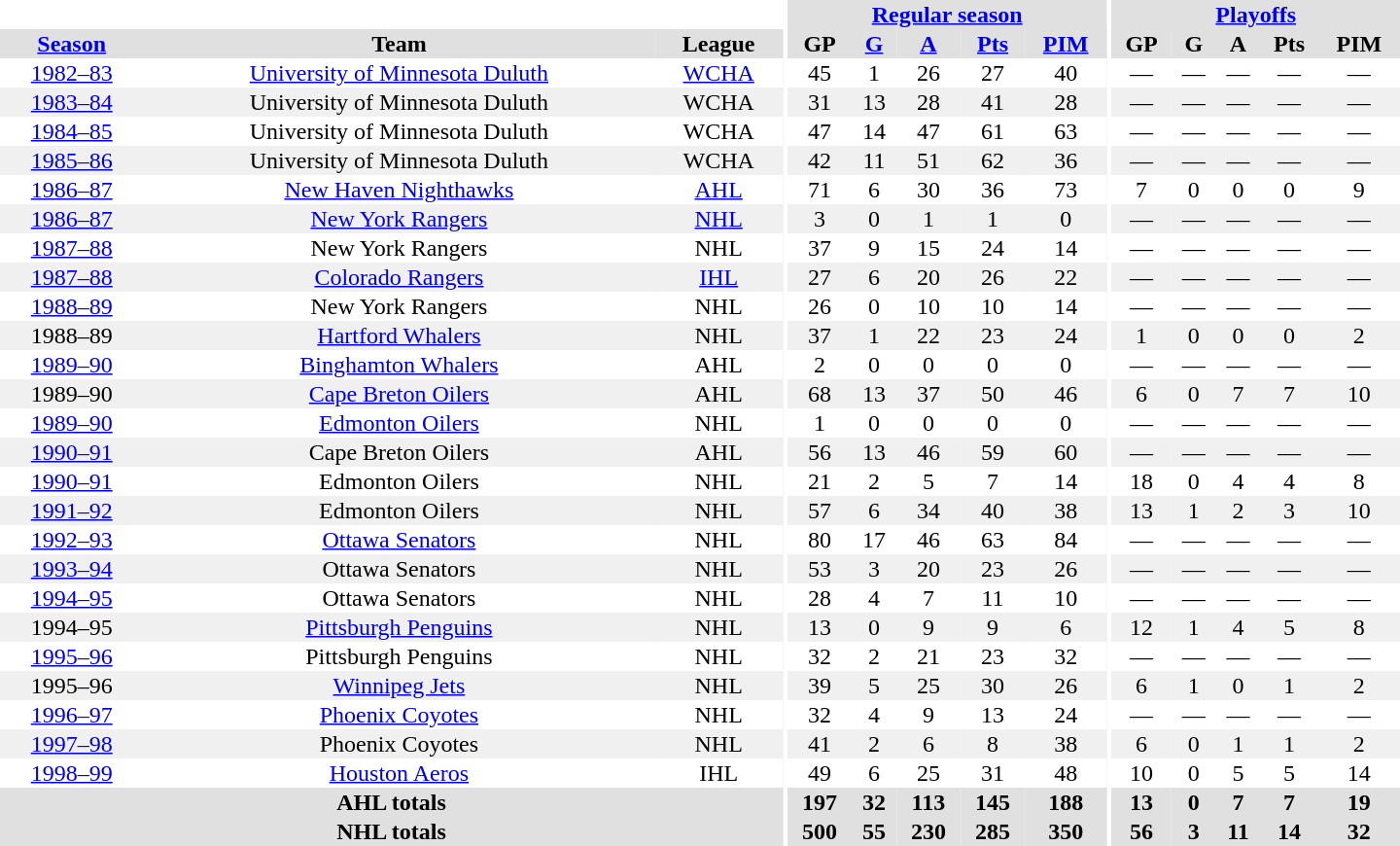<table border="0" cellpadding="1" cellspacing="0" style="text-align:center; width:60em">
<tr bgcolor="#e0e0e0">
<th colspan="3" bgcolor="#ffffff"></th>
<th rowspan="100" bgcolor="#ffffff"></th>
<th colspan="5"><a href='#'>Regular season</a></th>
<th rowspan="100" bgcolor="#ffffff"></th>
<th colspan="5"><a href='#'>Playoffs</a></th>
</tr>
<tr bgcolor="#e0e0e0">
<th><a href='#'>Season</a></th>
<th>Team</th>
<th>League</th>
<th>GP</th>
<th><a href='#'>G</a></th>
<th><a href='#'>A</a></th>
<th><a href='#'>Pts</a></th>
<th><a href='#'>PIM</a></th>
<th>GP</th>
<th>G</th>
<th>A</th>
<th>Pts</th>
<th>PIM</th>
</tr>
<tr>
<td><a href='#'>1982–83</a></td>
<td><a href='#'>University of Minnesota Duluth</a></td>
<td><a href='#'>WCHA</a></td>
<td>45</td>
<td>1</td>
<td>26</td>
<td>27</td>
<td>40</td>
<td>—</td>
<td>—</td>
<td>—</td>
<td>—</td>
<td>—</td>
</tr>
<tr bgcolor="#f0f0f0">
<td><a href='#'>1983–84</a></td>
<td>University of Minnesota Duluth</td>
<td>WCHA</td>
<td>31</td>
<td>13</td>
<td>28</td>
<td>41</td>
<td>28</td>
<td>—</td>
<td>—</td>
<td>—</td>
<td>—</td>
<td>—</td>
</tr>
<tr>
<td><a href='#'>1984–85</a></td>
<td>University of Minnesota Duluth</td>
<td>WCHA</td>
<td>47</td>
<td>14</td>
<td>47</td>
<td>61</td>
<td>63</td>
<td>—</td>
<td>—</td>
<td>—</td>
<td>—</td>
<td>—</td>
</tr>
<tr bgcolor="#f0f0f0">
<td><a href='#'>1985–86</a></td>
<td>University of Minnesota Duluth</td>
<td>WCHA</td>
<td>42</td>
<td>11</td>
<td>51</td>
<td>62</td>
<td>36</td>
<td>—</td>
<td>—</td>
<td>—</td>
<td>—</td>
<td>—</td>
</tr>
<tr>
<td><a href='#'>1986–87</a></td>
<td><a href='#'>New Haven Nighthawks</a></td>
<td><a href='#'>AHL</a></td>
<td>71</td>
<td>6</td>
<td>30</td>
<td>36</td>
<td>73</td>
<td>7</td>
<td>0</td>
<td>0</td>
<td>0</td>
<td>9</td>
</tr>
<tr bgcolor="#f0f0f0">
<td><a href='#'>1986–87</a></td>
<td><a href='#'>New York Rangers</a></td>
<td><a href='#'>NHL</a></td>
<td>3</td>
<td>0</td>
<td>1</td>
<td>1</td>
<td>0</td>
<td>—</td>
<td>—</td>
<td>—</td>
<td>—</td>
<td>—</td>
</tr>
<tr>
<td><a href='#'>1987–88</a></td>
<td>New York Rangers</td>
<td>NHL</td>
<td>37</td>
<td>9</td>
<td>15</td>
<td>24</td>
<td>14</td>
<td>—</td>
<td>—</td>
<td>—</td>
<td>—</td>
<td>—</td>
</tr>
<tr bgcolor="#f0f0f0">
<td><a href='#'>1987–88</a></td>
<td><a href='#'>Colorado Rangers</a></td>
<td><a href='#'>IHL</a></td>
<td>27</td>
<td>6</td>
<td>20</td>
<td>26</td>
<td>22</td>
<td>—</td>
<td>—</td>
<td>—</td>
<td>—</td>
<td>—</td>
</tr>
<tr>
<td><a href='#'>1988–89</a></td>
<td>New York Rangers</td>
<td>NHL</td>
<td>26</td>
<td>0</td>
<td>10</td>
<td>10</td>
<td>14</td>
<td>—</td>
<td>—</td>
<td>—</td>
<td>—</td>
<td>—</td>
</tr>
<tr bgcolor="#f0f0f0">
<td>1988–89</td>
<td><a href='#'>Hartford Whalers</a></td>
<td>NHL</td>
<td>37</td>
<td>1</td>
<td>22</td>
<td>23</td>
<td>24</td>
<td>1</td>
<td>0</td>
<td>0</td>
<td>0</td>
<td>2</td>
</tr>
<tr>
<td><a href='#'>1989–90</a></td>
<td><a href='#'>Binghamton Whalers</a></td>
<td>AHL</td>
<td>2</td>
<td>0</td>
<td>0</td>
<td>0</td>
<td>0</td>
<td>—</td>
<td>—</td>
<td>—</td>
<td>—</td>
<td>—</td>
</tr>
<tr bgcolor="#f0f0f0">
<td>1989–90</td>
<td><a href='#'>Cape Breton Oilers</a></td>
<td>AHL</td>
<td>68</td>
<td>13</td>
<td>37</td>
<td>50</td>
<td>46</td>
<td>6</td>
<td>0</td>
<td>7</td>
<td>7</td>
<td>10</td>
</tr>
<tr>
<td><a href='#'>1989–90</a></td>
<td><a href='#'>Edmonton Oilers</a></td>
<td>NHL</td>
<td>1</td>
<td>0</td>
<td>0</td>
<td>0</td>
<td>0</td>
<td>—</td>
<td>—</td>
<td>—</td>
<td>—</td>
<td>—</td>
</tr>
<tr bgcolor="#f0f0f0">
<td><a href='#'>1990–91</a></td>
<td>Cape Breton Oilers</td>
<td>AHL</td>
<td>56</td>
<td>13</td>
<td>46</td>
<td>59</td>
<td>60</td>
<td>—</td>
<td>—</td>
<td>—</td>
<td>—</td>
<td>—</td>
</tr>
<tr>
<td><a href='#'>1990–91</a></td>
<td>Edmonton Oilers</td>
<td>NHL</td>
<td>21</td>
<td>2</td>
<td>5</td>
<td>7</td>
<td>14</td>
<td>18</td>
<td>0</td>
<td>4</td>
<td>4</td>
<td>8</td>
</tr>
<tr bgcolor="#f0f0f0">
<td><a href='#'>1991–92</a></td>
<td>Edmonton Oilers</td>
<td>NHL</td>
<td>57</td>
<td>6</td>
<td>34</td>
<td>40</td>
<td>38</td>
<td>13</td>
<td>1</td>
<td>2</td>
<td>3</td>
<td>10</td>
</tr>
<tr>
<td><a href='#'>1992–93</a></td>
<td><a href='#'>Ottawa Senators</a></td>
<td>NHL</td>
<td>80</td>
<td>17</td>
<td>46</td>
<td>63</td>
<td>84</td>
<td>—</td>
<td>—</td>
<td>—</td>
<td>—</td>
<td>—</td>
</tr>
<tr bgcolor="#f0f0f0">
<td><a href='#'>1993–94</a></td>
<td>Ottawa Senators</td>
<td>NHL</td>
<td>53</td>
<td>3</td>
<td>20</td>
<td>23</td>
<td>26</td>
<td>—</td>
<td>—</td>
<td>—</td>
<td>—</td>
<td>—</td>
</tr>
<tr>
<td><a href='#'>1994–95</a></td>
<td>Ottawa Senators</td>
<td>NHL</td>
<td>28</td>
<td>4</td>
<td>7</td>
<td>11</td>
<td>10</td>
<td>—</td>
<td>—</td>
<td>—</td>
<td>—</td>
<td>—</td>
</tr>
<tr bgcolor="#f0f0f0">
<td>1994–95</td>
<td><a href='#'>Pittsburgh Penguins</a></td>
<td>NHL</td>
<td>13</td>
<td>0</td>
<td>9</td>
<td>9</td>
<td>6</td>
<td>12</td>
<td>1</td>
<td>4</td>
<td>5</td>
<td>8</td>
</tr>
<tr>
<td><a href='#'>1995–96</a></td>
<td>Pittsburgh Penguins</td>
<td>NHL</td>
<td>32</td>
<td>2</td>
<td>21</td>
<td>23</td>
<td>32</td>
<td>—</td>
<td>—</td>
<td>—</td>
<td>—</td>
<td>—</td>
</tr>
<tr bgcolor="#f0f0f0">
<td>1995–96</td>
<td><a href='#'>Winnipeg Jets</a></td>
<td>NHL</td>
<td>39</td>
<td>5</td>
<td>25</td>
<td>30</td>
<td>26</td>
<td>6</td>
<td>1</td>
<td>0</td>
<td>1</td>
<td>2</td>
</tr>
<tr>
<td><a href='#'>1996–97</a></td>
<td><a href='#'>Phoenix Coyotes</a></td>
<td>NHL</td>
<td>32</td>
<td>4</td>
<td>9</td>
<td>13</td>
<td>24</td>
<td>—</td>
<td>—</td>
<td>—</td>
<td>—</td>
<td>—</td>
</tr>
<tr bgcolor="#f0f0f0">
<td><a href='#'>1997–98</a></td>
<td>Phoenix Coyotes</td>
<td>NHL</td>
<td>41</td>
<td>2</td>
<td>6</td>
<td>8</td>
<td>38</td>
<td>6</td>
<td>0</td>
<td>1</td>
<td>1</td>
<td>2</td>
</tr>
<tr>
<td><a href='#'>1998–99</a></td>
<td><a href='#'>Houston Aeros</a></td>
<td>IHL</td>
<td>49</td>
<td>6</td>
<td>25</td>
<td>31</td>
<td>48</td>
<td>10</td>
<td>0</td>
<td>5</td>
<td>5</td>
<td>14</td>
</tr>
<tr bgcolor="#e0e0e0">
<th colspan="3">AHL totals</th>
<th>197</th>
<th>32</th>
<th>113</th>
<th>145</th>
<th>188</th>
<th>13</th>
<th>0</th>
<th>7</th>
<th>7</th>
<th>19</th>
</tr>
<tr bgcolor="#e0e0e0">
<th colspan="3">NHL totals</th>
<th>500</th>
<th>55</th>
<th>230</th>
<th>285</th>
<th>350</th>
<th>56</th>
<th>3</th>
<th>11</th>
<th>14</th>
<th>32</th>
</tr>
</table>
